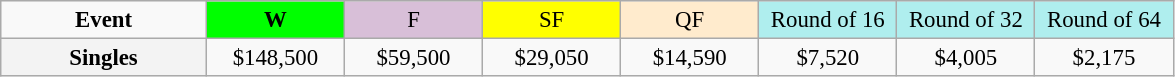<table class=wikitable style=font-size:95%;text-align:center>
<tr>
<td style="width:130px"><strong>Event</strong></td>
<td style="width:85px; background:lime"><strong>W</strong></td>
<td style="width:85px; background:thistle">F</td>
<td style="width:85px; background:#ffff00">SF</td>
<td style="width:85px; background:#ffebcd">QF</td>
<td style="width:85px; background:#afeeee">Round of 16</td>
<td style="width:85px; background:#afeeee">Round of 32</td>
<td style="width:85px; background:#afeeee">Round of 64</td>
</tr>
<tr>
<th style=background:#f3f3f3>Singles</th>
<td>$148,500</td>
<td>$59,500</td>
<td>$29,050</td>
<td>$14,590</td>
<td>$7,520</td>
<td>$4,005</td>
<td>$2,175</td>
</tr>
</table>
